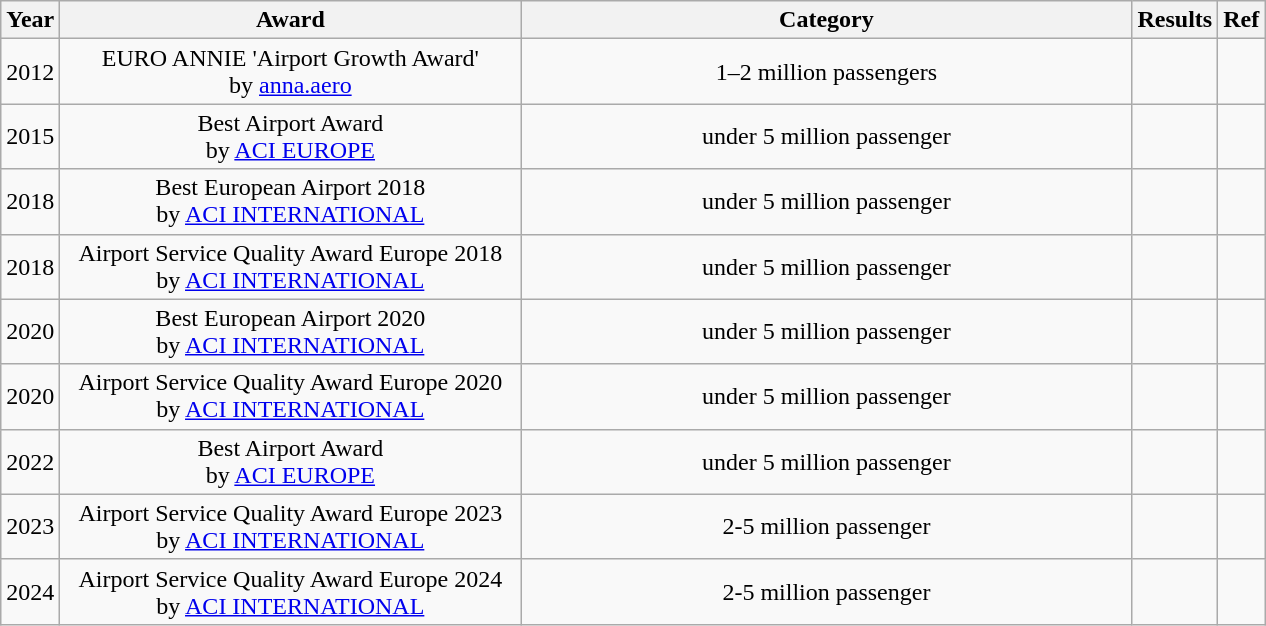<table class="wikitable" style="text-align:center">
<tr>
<th>Year</th>
<th style="width:300px;">Award</th>
<th style="width:400px;">Category</th>
<th>Results</th>
<th>Ref</th>
</tr>
<tr>
<td>2012</td>
<td>EURO ANNIE 'Airport Growth Award'<br>by <a href='#'>anna.aero</a></td>
<td>1–2 million passengers</td>
<td></td>
<td></td>
</tr>
<tr>
<td>2015</td>
<td>Best Airport Award<br>by <a href='#'>ACI EUROPE</a></td>
<td>under 5 million passenger</td>
<td></td>
<td></td>
</tr>
<tr>
<td>2018</td>
<td>Best European Airport 2018<br>by <a href='#'>ACI INTERNATIONAL</a></td>
<td>under 5 million passenger</td>
<td></td>
<td></td>
</tr>
<tr>
<td>2018</td>
<td>Airport Service Quality Award Europe 2018 <br>by <a href='#'>ACI INTERNATIONAL</a></td>
<td>under 5 million passenger</td>
<td></td>
<td></td>
</tr>
<tr>
<td>2020</td>
<td>Best European Airport 2020 <br>by <a href='#'>ACI INTERNATIONAL</a></td>
<td>under 5 million passenger</td>
<td></td>
<td></td>
</tr>
<tr>
<td>2020</td>
<td>Airport Service Quality Award Europe 2020 <br>by <a href='#'>ACI INTERNATIONAL</a></td>
<td>under 5 million passenger</td>
<td></td>
<td></td>
</tr>
<tr>
<td>2022</td>
<td>Best Airport Award<br>by <a href='#'>ACI EUROPE</a></td>
<td>under 5 million passenger</td>
<td></td>
<td></td>
</tr>
<tr>
<td>2023</td>
<td>Airport Service Quality Award Europe 2023 <br>by <a href='#'>ACI INTERNATIONAL</a></td>
<td>2-5 million passenger</td>
<td></td>
<td></td>
</tr>
<tr>
<td>2024</td>
<td>Airport Service Quality Award Europe 2024 <br>by <a href='#'>ACI INTERNATIONAL</a></td>
<td>2-5 million passenger</td>
<td></td>
<td></td>
</tr>
</table>
